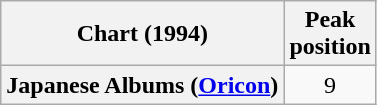<table class="wikitable plainrowheaders" style="text-align:center;" border="1">
<tr>
<th scope="col">Chart (1994)</th>
<th scope="col">Peak<br>position</th>
</tr>
<tr>
<th scope="row">Japanese Albums (<a href='#'>Oricon</a>)</th>
<td>9</td>
</tr>
</table>
